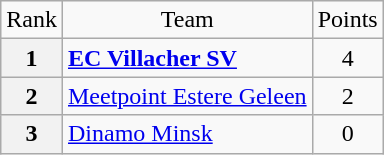<table class="wikitable" style="text-align: center;">
<tr>
<td>Rank</td>
<td>Team</td>
<td>Points</td>
</tr>
<tr>
<th>1</th>
<td style="text-align: left;"> <strong><a href='#'>EC Villacher SV</a></strong></td>
<td>4</td>
</tr>
<tr>
<th>2</th>
<td style="text-align: left;"> <a href='#'>Meetpoint Estere Geleen</a></td>
<td>2</td>
</tr>
<tr>
<th>3</th>
<td style="text-align: left;"> <a href='#'>Dinamo Minsk</a></td>
<td>0</td>
</tr>
</table>
